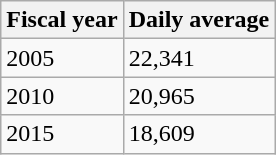<table class="wikitable sortable">
<tr>
<th>Fiscal year</th>
<th>Daily average</th>
</tr>
<tr>
<td>2005</td>
<td>22,341</td>
</tr>
<tr>
<td>2010</td>
<td>20,965</td>
</tr>
<tr>
<td>2015</td>
<td>18,609</td>
</tr>
</table>
